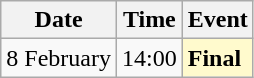<table class=wikitable>
<tr>
<th>Date</th>
<th>Time</th>
<th>Event</th>
</tr>
<tr>
<td>8 February</td>
<td>14:00</td>
<td style=background:lemonchiffon><strong>Final</strong></td>
</tr>
</table>
